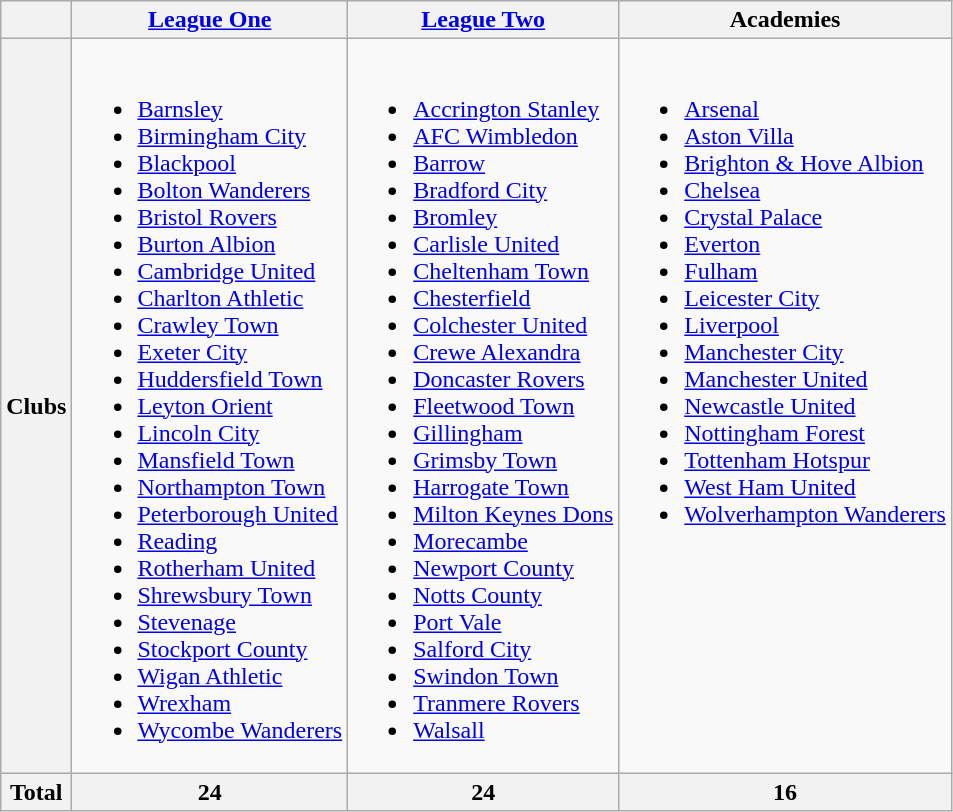<table class="wikitable">
<tr>
<th></th>
<th><a href='#'>League One</a></th>
<th><a href='#'>League Two</a></th>
<th>Academies</th>
</tr>
<tr>
<th>Clubs</th>
<td><br><ul><li><a href='#'>Barnsley</a></li><li><a href='#'>Birmingham City</a></li><li><a href='#'>Blackpool</a></li><li><a href='#'>Bolton Wanderers</a></li><li><a href='#'>Bristol Rovers</a></li><li><a href='#'>Burton Albion</a></li><li><a href='#'>Cambridge United</a></li><li><a href='#'>Charlton Athletic</a></li><li><a href='#'>Crawley Town</a></li><li><a href='#'>Exeter City</a></li><li><a href='#'>Huddersfield Town</a></li><li><a href='#'>Leyton Orient</a></li><li><a href='#'>Lincoln City</a></li><li><a href='#'>Mansfield Town</a></li><li><a href='#'>Northampton Town</a></li><li><a href='#'>Peterborough United</a></li><li><a href='#'>Reading</a></li><li><a href='#'>Rotherham United</a></li><li><a href='#'>Shrewsbury Town</a></li><li><a href='#'>Stevenage</a></li><li><a href='#'>Stockport County</a></li><li><a href='#'>Wigan Athletic</a></li><li><a href='#'>Wrexham</a></li><li><a href='#'>Wycombe Wanderers</a></li></ul></td>
<td><br><ul><li><a href='#'>Accrington Stanley</a></li><li><a href='#'>AFC Wimbledon</a></li><li><a href='#'>Barrow</a></li><li><a href='#'>Bradford City</a></li><li><a href='#'>Bromley</a></li><li><a href='#'>Carlisle United</a></li><li><a href='#'>Cheltenham Town</a></li><li><a href='#'>Chesterfield</a></li><li><a href='#'>Colchester United</a></li><li><a href='#'>Crewe Alexandra</a></li><li><a href='#'>Doncaster Rovers</a></li><li><a href='#'>Fleetwood Town</a></li><li><a href='#'>Gillingham</a></li><li><a href='#'>Grimsby Town</a></li><li><a href='#'>Harrogate Town</a></li><li><a href='#'>Milton Keynes Dons</a></li><li><a href='#'>Morecambe</a></li><li><a href='#'>Newport County</a></li><li><a href='#'>Notts County</a></li><li><a href='#'>Port Vale</a></li><li><a href='#'>Salford City</a></li><li><a href='#'>Swindon Town</a></li><li><a href='#'>Tranmere Rovers</a></li><li><a href='#'>Walsall</a></li></ul></td>
<td valign="top"><br><ul><li><a href='#'>Arsenal</a></li><li><a href='#'>Aston Villa</a></li><li><a href='#'>Brighton & Hove Albion</a></li><li><a href='#'>Chelsea</a></li><li><a href='#'>Crystal Palace</a></li><li><a href='#'>Everton</a></li><li><a href='#'>Fulham</a></li><li><a href='#'>Leicester City</a></li><li><a href='#'>Liverpool</a></li><li><a href='#'>Manchester City</a></li><li><a href='#'>Manchester United</a></li><li><a href='#'>Newcastle United</a></li><li><a href='#'>Nottingham Forest</a></li><li><a href='#'>Tottenham Hotspur</a></li><li><a href='#'>West Ham United</a></li><li><a href='#'>Wolverhampton Wanderers</a></li></ul></td>
</tr>
<tr>
<th>Total</th>
<th>24</th>
<th>24</th>
<th>16</th>
</tr>
</table>
